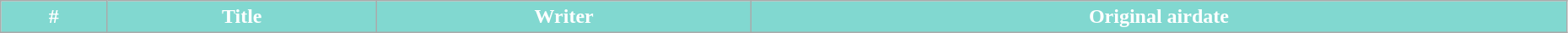<table class="wikitable plainrowheaders"  style="width:98%; background:#fff;">
<tr style="color:#FFFFFF">
<th style="background:#81D8D0;">#</th>
<th style="background:#81D8D0;">Title</th>
<th style="background:#81D8D0;">Writer</th>
<th style="background:#81D8D0;">Original airdate<br>











</th>
</tr>
</table>
